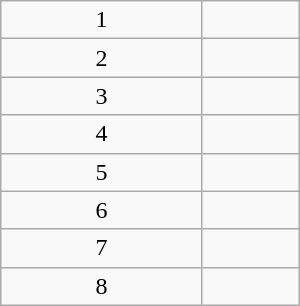<table class="wikitable" style="width:200px;">
<tr>
<td align=center>1</td>
<td></td>
</tr>
<tr>
<td align=center>2</td>
<td></td>
</tr>
<tr>
<td align=center>3</td>
<td></td>
</tr>
<tr>
<td align=center>4</td>
<td></td>
</tr>
<tr>
<td align=center>5</td>
<td></td>
</tr>
<tr>
<td align=center>6</td>
<td></td>
</tr>
<tr>
<td align=center>7</td>
<td></td>
</tr>
<tr>
<td align=center>8</td>
<td></td>
</tr>
</table>
